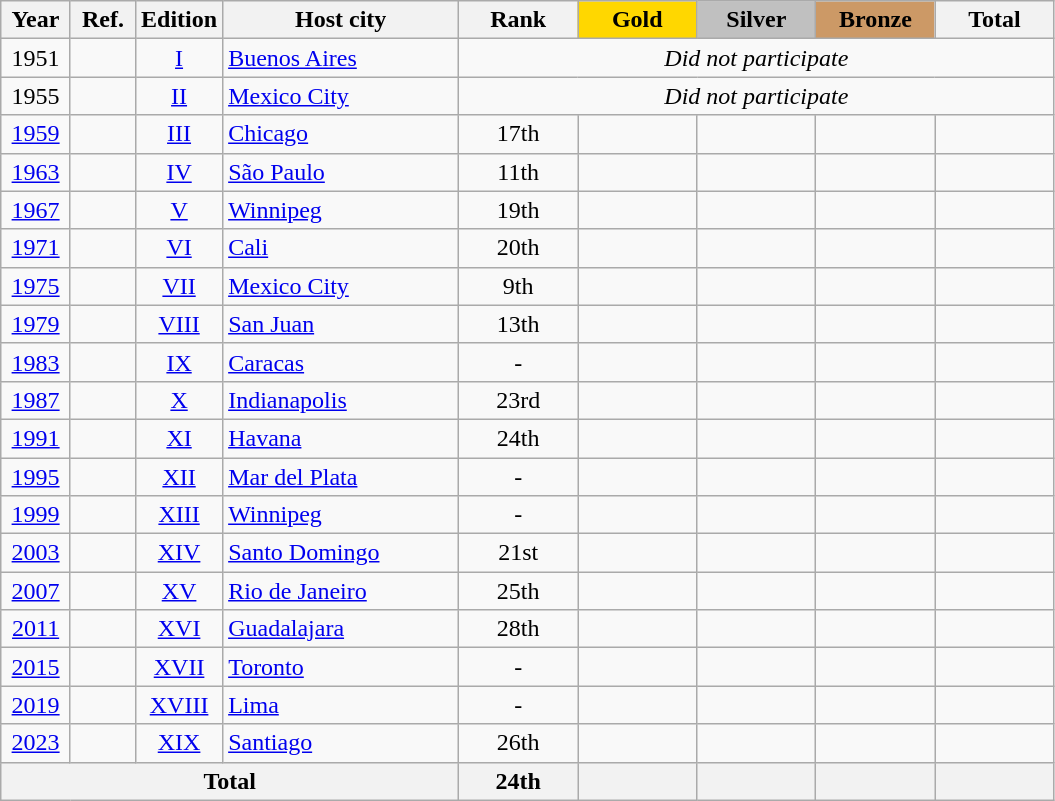<table class="wikitable sortable" style="text-align:center;">
<tr>
<th scope="col"> Year </th>
<th scope="col" class="unsortable"> Ref. </th>
<th scope="col">Edition</th>
<th scope="col" style="width:150px;">Host city</th>
<th scope="col" style="width:4.5em;"> Rank </th>
<th scope="col" style="width:4.5em; background:gold">Gold</th>
<th scope="col" style="width:4.5em; background:silver">Silver</th>
<th scope="col" style="width:4.5em; background:#cc9966">Bronze</th>
<th scope="col" style="width:4.5em;">Total</th>
</tr>
<tr class="sortbottom">
<td><span>1951</span></td>
<td></td>
<td><a href='#'>I</a></td>
<td align=left> <a href='#'>Buenos Aires</a></td>
<td colspan="5"><span><em>Did not participate</em></span></td>
</tr>
<tr>
<td><span>1955</span></td>
<td></td>
<td><a href='#'>II</a></td>
<td align=left> <a href='#'>Mexico City</a></td>
<td colspan="5"><span><em>Did not participate</em></span></td>
</tr>
<tr>
<td><a href='#'>1959</a></td>
<td></td>
<td><a href='#'>III</a></td>
<td align=left> <a href='#'>Chicago</a></td>
<td>17th</td>
<td></td>
<td></td>
<td></td>
<td></td>
</tr>
<tr>
<td><a href='#'>1963</a></td>
<td></td>
<td><a href='#'>IV</a></td>
<td align=left> <a href='#'>São Paulo</a></td>
<td>11th</td>
<td></td>
<td></td>
<td></td>
<td></td>
</tr>
<tr>
<td><a href='#'>1967</a></td>
<td></td>
<td><a href='#'>V</a></td>
<td align=left> <a href='#'>Winnipeg</a></td>
<td>19th</td>
<td></td>
<td></td>
<td></td>
<td></td>
</tr>
<tr>
<td><a href='#'>1971</a></td>
<td></td>
<td><a href='#'>VI</a></td>
<td align=left> <a href='#'>Cali</a></td>
<td>20th</td>
<td></td>
<td></td>
<td></td>
<td></td>
</tr>
<tr>
<td><a href='#'>1975</a></td>
<td></td>
<td><a href='#'>VII</a></td>
<td align=left> <a href='#'>Mexico City</a></td>
<td>9th</td>
<td></td>
<td></td>
<td></td>
<td></td>
</tr>
<tr>
<td><a href='#'>1979</a></td>
<td></td>
<td><a href='#'>VIII</a></td>
<td align=left> <a href='#'>San Juan</a></td>
<td>13th</td>
<td></td>
<td></td>
<td></td>
<td></td>
</tr>
<tr>
<td><a href='#'>1983</a></td>
<td></td>
<td><a href='#'>IX</a></td>
<td align=left> <a href='#'>Caracas</a></td>
<td>-</td>
<td></td>
<td></td>
<td></td>
<td></td>
</tr>
<tr>
<td><a href='#'>1987</a></td>
<td></td>
<td><a href='#'>X</a></td>
<td align=left> <a href='#'>Indianapolis</a></td>
<td>23rd</td>
<td></td>
<td></td>
<td></td>
<td></td>
</tr>
<tr>
<td><a href='#'>1991</a></td>
<td></td>
<td><a href='#'>XI</a></td>
<td align=left> <a href='#'>Havana</a></td>
<td>24th</td>
<td></td>
<td></td>
<td></td>
<td></td>
</tr>
<tr>
<td><a href='#'>1995</a></td>
<td></td>
<td><a href='#'>XII</a></td>
<td align=left> <a href='#'>Mar del Plata</a></td>
<td>-</td>
<td></td>
<td></td>
<td></td>
<td></td>
</tr>
<tr>
<td><a href='#'>1999</a></td>
<td></td>
<td><a href='#'>XIII</a></td>
<td align=left> <a href='#'>Winnipeg</a></td>
<td>-</td>
<td></td>
<td></td>
<td></td>
<td></td>
</tr>
<tr>
<td><a href='#'>2003</a></td>
<td></td>
<td><a href='#'>XIV</a></td>
<td align=left> <a href='#'>Santo Domingo</a></td>
<td>21st</td>
<td></td>
<td></td>
<td></td>
<td></td>
</tr>
<tr>
<td><a href='#'>2007</a></td>
<td></td>
<td><a href='#'>XV</a></td>
<td align=left> <a href='#'>Rio de Janeiro</a></td>
<td>25th</td>
<td></td>
<td></td>
<td></td>
<td></td>
</tr>
<tr>
<td><a href='#'>2011</a></td>
<td></td>
<td><a href='#'>XVI</a></td>
<td align=left> <a href='#'>Guadalajara</a></td>
<td>28th</td>
<td></td>
<td></td>
<td></td>
<td></td>
</tr>
<tr>
<td><a href='#'>2015</a></td>
<td></td>
<td><a href='#'>XVII</a></td>
<td align=left> <a href='#'>Toronto</a></td>
<td>-</td>
<td></td>
<td></td>
<td></td>
<td></td>
</tr>
<tr>
<td><a href='#'>2019</a></td>
<td></td>
<td><a href='#'>XVIII</a></td>
<td align=left> <a href='#'>Lima</a></td>
<td>-</td>
<td></td>
<td></td>
<td></td>
<td></td>
</tr>
<tr>
<td><a href='#'>2023</a></td>
<td></td>
<td><a href='#'>XIX</a></td>
<td align=left> <a href='#'>Santiago</a></td>
<td>26th</td>
<td></td>
<td></td>
<td></td>
<td></td>
</tr>
<tr class="sortbottom">
<th colspan=4>Total</th>
<th>24th</th>
<th></th>
<th></th>
<th></th>
<th></th>
</tr>
</table>
